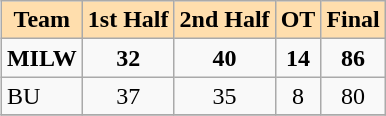<table class="wikitable" align=right>
<tr bgcolor=#ffdead align=center>
<td><strong>Team</strong></td>
<td><strong>1st Half</strong></td>
<td><strong>2nd Half</strong></td>
<td><strong>OT</strong></td>
<td><strong>Final</strong></td>
</tr>
<tr>
<td><strong>MILW</strong></td>
<td align=center><strong>32</strong></td>
<td align=center><strong>40</strong></td>
<td align=center><strong>14</strong></td>
<td align=center><strong>86</strong></td>
</tr>
<tr>
<td>BU</td>
<td align=center>37</td>
<td align=center>35</td>
<td align=center>8</td>
<td align=center>80</td>
</tr>
<tr>
</tr>
</table>
